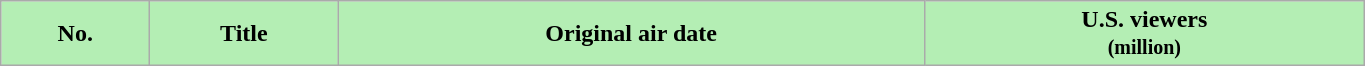<table class="wikitable plainrowheaders" style="width:72%;">
<tr>
<th style="background-color: #B4EEB4; color: #000000;">No.</th>
<th style="background-color: #B4EEB4; color: #000000;">Title</th>
<th style="background-color: #B4EEB4; color: #000000;">Original air date</th>
<th style="background-color: #B4EEB4; color: #000000;">U.S. viewers<br><small>(million)</small><br>




</th>
</tr>
</table>
